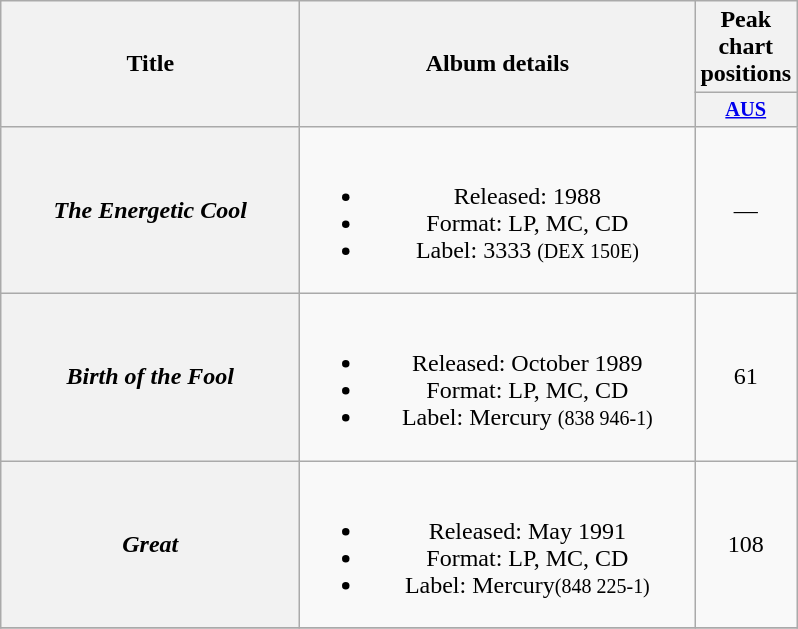<table class="wikitable plainrowheaders" style="text-align:center;" border="1">
<tr>
<th scope="col" rowspan="2" style="width:12em;">Title</th>
<th scope="col" rowspan="2" style="width:16em;">Album details</th>
<th scope="col" colspan="1">Peak chart<br>positions</th>
</tr>
<tr>
<th scope="col" style="width:3em; font-size:85%"><a href='#'>AUS</a><br></th>
</tr>
<tr>
<th scope="row"><em>The Energetic Cool</em></th>
<td><br><ul><li>Released: 1988</li><li>Format: LP, MC, CD</li><li>Label: 3333 <small>(DEX 150E)</small></li></ul></td>
<td>—</td>
</tr>
<tr>
<th scope="row"><em>Birth of the Fool</em></th>
<td><br><ul><li>Released: October 1989</li><li>Format: LP, MC, CD</li><li>Label: Mercury <small>(838 946-1)</small></li></ul></td>
<td>61</td>
</tr>
<tr>
<th scope="row"><em>Great</em></th>
<td><br><ul><li>Released: May 1991</li><li>Format: LP, MC, CD</li><li>Label: Mercury<small>(848 225-1)</small></li></ul></td>
<td>108</td>
</tr>
<tr>
</tr>
</table>
